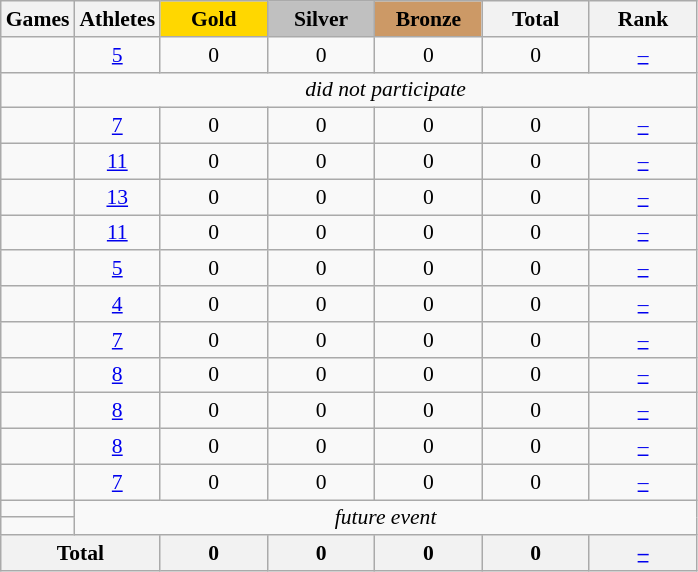<table class="wikitable" style="text-align:center; font-size:90%;">
<tr>
<th>Games</th>
<th>Athletes</th>
<td style="background:gold; width:4.5em; font-weight:bold;">Gold</td>
<td style="background:silver; width:4.5em; font-weight:bold;">Silver</td>
<td style="background:#cc9966; width:4.5em; font-weight:bold;">Bronze</td>
<th style="width:4.5em; font-weight:bold;">Total</th>
<th style="width:4.5em; font-weight:bold;">Rank</th>
</tr>
<tr>
<td align=left></td>
<td><a href='#'>5</a></td>
<td>0</td>
<td>0</td>
<td>0</td>
<td>0</td>
<td><a href='#'>–</a></td>
</tr>
<tr>
<td align=left></td>
<td colspan=6><em>did not participate</em></td>
</tr>
<tr>
<td align=left></td>
<td><a href='#'>7</a></td>
<td>0</td>
<td>0</td>
<td>0</td>
<td>0</td>
<td><a href='#'>–</a></td>
</tr>
<tr>
<td align=left></td>
<td><a href='#'>11</a></td>
<td>0</td>
<td>0</td>
<td>0</td>
<td>0</td>
<td><a href='#'>–</a></td>
</tr>
<tr>
<td align=left></td>
<td><a href='#'>13</a></td>
<td>0</td>
<td>0</td>
<td>0</td>
<td>0</td>
<td><a href='#'>–</a></td>
</tr>
<tr>
<td align=left></td>
<td><a href='#'>11</a></td>
<td>0</td>
<td>0</td>
<td>0</td>
<td>0</td>
<td><a href='#'>–</a></td>
</tr>
<tr>
<td align=left></td>
<td><a href='#'>5</a></td>
<td>0</td>
<td>0</td>
<td>0</td>
<td>0</td>
<td><a href='#'>–</a></td>
</tr>
<tr>
<td align=left></td>
<td><a href='#'>4</a></td>
<td>0</td>
<td>0</td>
<td>0</td>
<td>0</td>
<td><a href='#'>–</a></td>
</tr>
<tr>
<td align=left></td>
<td><a href='#'>7</a></td>
<td>0</td>
<td>0</td>
<td>0</td>
<td>0</td>
<td><a href='#'>–</a></td>
</tr>
<tr>
<td align=left></td>
<td><a href='#'>8</a></td>
<td>0</td>
<td>0</td>
<td>0</td>
<td>0</td>
<td><a href='#'>–</a></td>
</tr>
<tr>
<td align=left></td>
<td><a href='#'>8</a></td>
<td>0</td>
<td>0</td>
<td>0</td>
<td>0</td>
<td><a href='#'>–</a></td>
</tr>
<tr>
<td align=left></td>
<td><a href='#'>8</a></td>
<td>0</td>
<td>0</td>
<td>0</td>
<td>0</td>
<td><a href='#'>–</a></td>
</tr>
<tr>
<td align=left></td>
<td><a href='#'>7</a></td>
<td>0</td>
<td>0</td>
<td>0</td>
<td>0</td>
<td><a href='#'>–</a></td>
</tr>
<tr>
<td align=left></td>
<td colspan=6; rowspan=2><em>future event</em></td>
</tr>
<tr>
<td align=left></td>
</tr>
<tr>
<th colspan=2>Total</th>
<th>0</th>
<th>0</th>
<th>0</th>
<th>0</th>
<th><a href='#'>–</a></th>
</tr>
</table>
